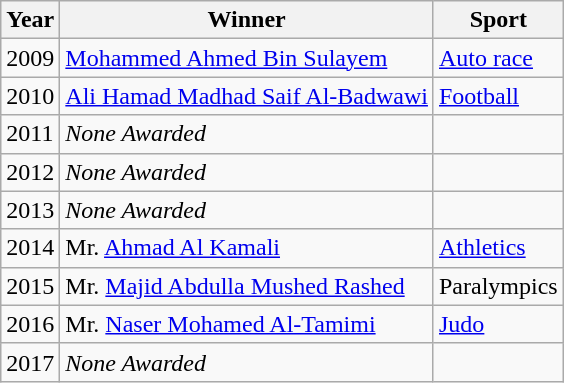<table class="wikitable">
<tr>
<th>Year</th>
<th>Winner</th>
<th>Sport</th>
</tr>
<tr>
<td>2009</td>
<td><a href='#'>Mohammed Ahmed Bin Sulayem</a></td>
<td><a href='#'>Auto race</a></td>
</tr>
<tr>
<td>2010</td>
<td><a href='#'>Ali Hamad Madhad Saif Al-Badwawi</a></td>
<td><a href='#'>Football</a></td>
</tr>
<tr>
<td>2011</td>
<td><em>None Awarded</em></td>
<td></td>
</tr>
<tr>
<td>2012</td>
<td><em>None Awarded</em></td>
<td></td>
</tr>
<tr>
<td>2013</td>
<td><em>None Awarded</em></td>
<td></td>
</tr>
<tr>
<td>2014</td>
<td>Mr. <a href='#'>Ahmad Al Kamali</a></td>
<td><a href='#'>Athletics</a></td>
</tr>
<tr>
<td>2015</td>
<td>Mr. <a href='#'>Majid Abdulla Mushed Rashed</a></td>
<td>Paralympics</td>
</tr>
<tr>
<td>2016</td>
<td>Mr. <a href='#'>Naser Mohamed Al-Tamimi</a></td>
<td><a href='#'>Judo</a></td>
</tr>
<tr>
<td>2017</td>
<td><em>None Awarded</em></td>
<td></td>
</tr>
</table>
